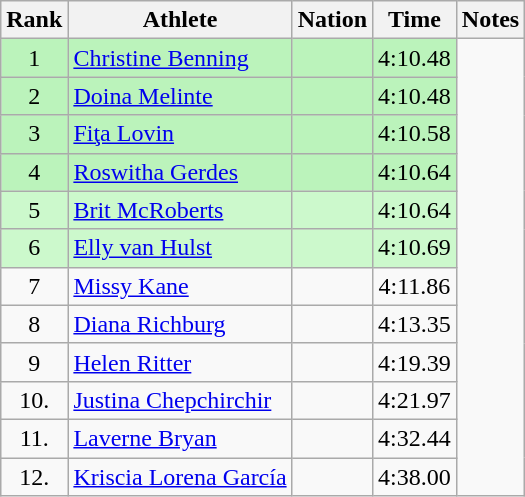<table class="wikitable sortable" style="text-align:center">
<tr>
<th>Rank</th>
<th>Athlete</th>
<th>Nation</th>
<th>Time</th>
<th>Notes</th>
</tr>
<tr style="background:#bbf3bb;">
<td>1</td>
<td align=left><a href='#'>Christine Benning</a></td>
<td align=left></td>
<td>4:10.48</td>
</tr>
<tr style="background:#bbf3bb;">
<td>2</td>
<td align=left><a href='#'>Doina Melinte</a></td>
<td align=left></td>
<td>4:10.48</td>
</tr>
<tr style="background:#bbf3bb;">
<td>3</td>
<td align=left><a href='#'>Fiţa Lovin</a></td>
<td align=left></td>
<td>4:10.58</td>
</tr>
<tr style="background:#bbf3bb;">
<td>4</td>
<td align=left><a href='#'>Roswitha Gerdes</a></td>
<td align=left></td>
<td>4:10.64</td>
</tr>
<tr style="background:#ccf9cc;">
<td>5</td>
<td align=left><a href='#'>Brit McRoberts</a></td>
<td align=left></td>
<td>4:10.64</td>
</tr>
<tr style="background:#ccf9cc;">
<td>6</td>
<td align=left><a href='#'>Elly van Hulst</a></td>
<td align=left></td>
<td>4:10.69</td>
</tr>
<tr>
<td>7</td>
<td align=left><a href='#'>Missy Kane</a></td>
<td align=left></td>
<td>4:11.86</td>
</tr>
<tr>
<td>8</td>
<td align=left><a href='#'>Diana Richburg</a></td>
<td align=left></td>
<td>4:13.35</td>
</tr>
<tr>
<td>9</td>
<td align=left><a href='#'>Helen Ritter</a></td>
<td align=left></td>
<td>4:19.39</td>
</tr>
<tr>
<td>10.</td>
<td align=left><a href='#'>Justina Chepchirchir</a></td>
<td align=left></td>
<td>4:21.97</td>
</tr>
<tr>
<td>11.</td>
<td align=left><a href='#'>Laverne Bryan</a></td>
<td align=left></td>
<td>4:32.44</td>
</tr>
<tr>
<td>12.</td>
<td align=left><a href='#'>Kriscia Lorena García</a></td>
<td align=left></td>
<td>4:38.00</td>
</tr>
</table>
